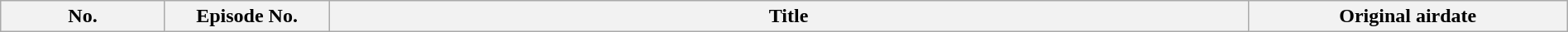<table class="wikitable plainrowheaders" style="width:100%; margin:auto;">
<tr>
<th width="125">No.</th>
<th width="125">Episode No.</th>
<th>Title</th>
<th width="250">Original airdate<br></th>
</tr>
</table>
